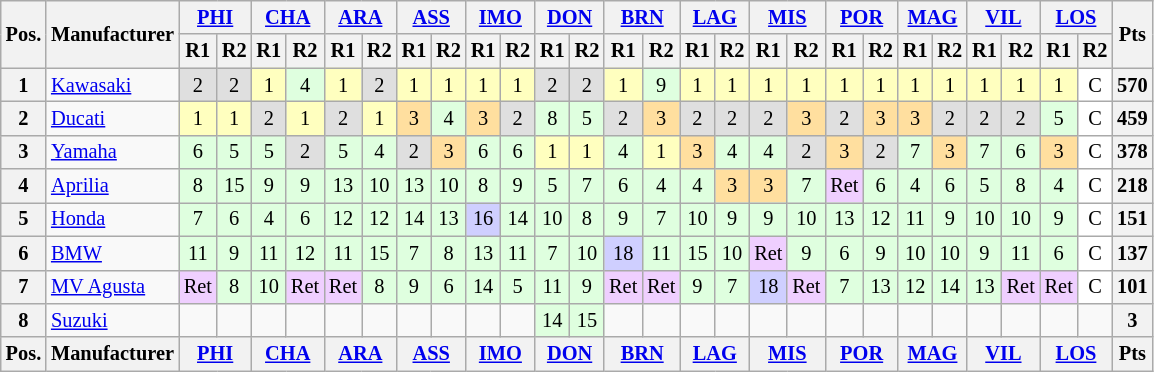<table class="wikitable" style="font-size: 85%; text-align: center">
<tr valign="top">
<th valign="middle" rowspan=2>Pos.</th>
<th valign="middle" rowspan=2>Manufacturer</th>
<th colspan=2><a href='#'>PHI</a><br></th>
<th colspan=2><a href='#'>CHA</a><br></th>
<th colspan=2><a href='#'>ARA</a><br></th>
<th colspan=2><a href='#'>ASS</a><br></th>
<th colspan=2><a href='#'>IMO</a><br></th>
<th colspan=2><a href='#'>DON</a><br></th>
<th colspan=2><a href='#'>BRN</a><br></th>
<th colspan=2><a href='#'>LAG</a><br></th>
<th colspan=2><a href='#'>MIS</a><br></th>
<th colspan=2><a href='#'>POR</a><br></th>
<th colspan=2><a href='#'>MAG</a><br></th>
<th colspan=2><a href='#'>VIL</a><br></th>
<th colspan=2><a href='#'>LOS</a><br></th>
<th valign="middle" rowspan=2>Pts</th>
</tr>
<tr>
<th>R1</th>
<th>R2</th>
<th>R1</th>
<th>R2</th>
<th>R1</th>
<th>R2</th>
<th>R1</th>
<th>R2</th>
<th>R1</th>
<th>R2</th>
<th>R1</th>
<th>R2</th>
<th>R1</th>
<th>R2</th>
<th>R1</th>
<th>R2</th>
<th>R1</th>
<th>R2</th>
<th>R1</th>
<th>R2</th>
<th>R1</th>
<th>R2</th>
<th>R1</th>
<th>R2</th>
<th>R1</th>
<th>R2</th>
</tr>
<tr>
<th>1</th>
<td align=left> <a href='#'>Kawasaki</a></td>
<td style="background:#dfdfdf;">2</td>
<td style="background:#dfdfdf;">2</td>
<td style="background:#ffffbf;">1</td>
<td style="background:#dfffdf;">4</td>
<td style="background:#ffffbf;">1</td>
<td style="background:#dfdfdf;">2</td>
<td style="background:#ffffbf;">1</td>
<td style="background:#ffffbf;">1</td>
<td style="background:#ffffbf;">1</td>
<td style="background:#ffffbf;">1</td>
<td style="background:#dfdfdf;">2</td>
<td style="background:#dfdfdf;">2</td>
<td style="background:#ffffbf;">1</td>
<td style="background:#dfffdf;">9</td>
<td style="background:#ffffbf;">1</td>
<td style="background:#ffffbf;">1</td>
<td style="background:#ffffbf;">1</td>
<td style="background:#ffffbf;">1</td>
<td style="background:#ffffbf;">1</td>
<td style="background:#ffffbf;">1</td>
<td style="background:#ffffbf;">1</td>
<td style="background:#ffffbf;">1</td>
<td style="background:#ffffbf;">1</td>
<td style="background:#ffffbf;">1</td>
<td style="background:#ffffbf;">1</td>
<td style="background:#ffffff;">C</td>
<th>570</th>
</tr>
<tr>
<th>2</th>
<td align=left> <a href='#'>Ducati</a></td>
<td style="background:#ffffbf;">1</td>
<td style="background:#ffffbf;">1</td>
<td style="background:#dfdfdf;">2</td>
<td style="background:#ffffbf;">1</td>
<td style="background:#dfdfdf;">2</td>
<td style="background:#ffffbf;">1</td>
<td style="background:#ffdf9f;">3</td>
<td style="background:#dfffdf;">4</td>
<td style="background:#ffdf9f;">3</td>
<td style="background:#dfdfdf;">2</td>
<td style="background:#dfffdf;">8</td>
<td style="background:#dfffdf;">5</td>
<td style="background:#dfdfdf;">2</td>
<td style="background:#ffdf9f;">3</td>
<td style="background:#dfdfdf;">2</td>
<td style="background:#dfdfdf;">2</td>
<td style="background:#dfdfdf;">2</td>
<td style="background:#ffdf9f;">3</td>
<td style="background:#dfdfdf;">2</td>
<td style="background:#ffdf9f;">3</td>
<td style="background:#ffdf9f;">3</td>
<td style="background:#dfdfdf;">2</td>
<td style="background:#dfdfdf;">2</td>
<td style="background:#dfdfdf;">2</td>
<td style="background:#dfffdf;">5</td>
<td style="background:#ffffff;">C</td>
<th>459</th>
</tr>
<tr>
<th>3</th>
<td align=left> <a href='#'>Yamaha</a></td>
<td style="background:#dfffdf;">6</td>
<td style="background:#dfffdf;">5</td>
<td style="background:#dfffdf;">5</td>
<td style="background:#dfdfdf;">2</td>
<td style="background:#dfffdf;">5</td>
<td style="background:#dfffdf;">4</td>
<td style="background:#dfdfdf;">2</td>
<td style="background:#ffdf9f;">3</td>
<td style="background:#dfffdf;">6</td>
<td style="background:#dfffdf;">6</td>
<td style="background:#ffffbf;">1</td>
<td style="background:#ffffbf;">1</td>
<td style="background:#dfffdf;">4</td>
<td style="background:#ffffbf;">1</td>
<td style="background:#ffdf9f;">3</td>
<td style="background:#dfffdf;">4</td>
<td style="background:#dfffdf;">4</td>
<td style="background:#dfdfdf;">2</td>
<td style="background:#ffdf9f;">3</td>
<td style="background:#dfdfdf;">2</td>
<td style="background:#dfffdf;">7</td>
<td style="background:#ffdf9f;">3</td>
<td style="background:#dfffdf;">7</td>
<td style="background:#dfffdf;">6</td>
<td style="background:#ffdf9f;">3</td>
<td style="background:#ffffff;">C</td>
<th>378</th>
</tr>
<tr>
<th>4</th>
<td align=left> <a href='#'>Aprilia</a></td>
<td style="background:#dfffdf;">8</td>
<td style="background:#dfffdf;">15</td>
<td style="background:#dfffdf;">9</td>
<td style="background:#dfffdf;">9</td>
<td style="background:#dfffdf;">13</td>
<td style="background:#dfffdf;">10</td>
<td style="background:#dfffdf;">13</td>
<td style="background:#dfffdf;">10</td>
<td style="background:#dfffdf;">8</td>
<td style="background:#dfffdf;">9</td>
<td style="background:#dfffdf;">5</td>
<td style="background:#dfffdf;">7</td>
<td style="background:#dfffdf;">6</td>
<td style="background:#dfffdf;">4</td>
<td style="background:#dfffdf;">4</td>
<td style="background:#ffdf9f;">3</td>
<td style="background:#ffdf9f;">3</td>
<td style="background:#dfffdf;">7</td>
<td style="background:#efcfff;">Ret</td>
<td style="background:#dfffdf;">6</td>
<td style="background:#dfffdf;">4</td>
<td style="background:#dfffdf;">6</td>
<td style="background:#dfffdf;">5</td>
<td style="background:#dfffdf;">8</td>
<td style="background:#dfffdf;">4</td>
<td style="background:#ffffff;">C</td>
<th>218</th>
</tr>
<tr>
<th>5</th>
<td align=left> <a href='#'>Honda</a></td>
<td style="background:#dfffdf;">7</td>
<td style="background:#dfffdf;">6</td>
<td style="background:#dfffdf;">4</td>
<td style="background:#dfffdf;">6</td>
<td style="background:#dfffdf;">12</td>
<td style="background:#dfffdf;">12</td>
<td style="background:#dfffdf;">14</td>
<td style="background:#dfffdf;">13</td>
<td style="background:#cfcfff;">16</td>
<td style="background:#dfffdf;">14</td>
<td style="background:#dfffdf;">10</td>
<td style="background:#dfffdf;">8</td>
<td style="background:#dfffdf;">9</td>
<td style="background:#dfffdf;">7</td>
<td style="background:#dfffdf;">10</td>
<td style="background:#dfffdf;">9</td>
<td style="background:#dfffdf;">9</td>
<td style="background:#dfffdf;">10</td>
<td style="background:#dfffdf;">13</td>
<td style="background:#dfffdf;">12</td>
<td style="background:#dfffdf;">11</td>
<td style="background:#dfffdf;">9</td>
<td style="background:#dfffdf;">10</td>
<td style="background:#dfffdf;">10</td>
<td style="background:#dfffdf;">9</td>
<td style="background:#ffffff;">C</td>
<th>151</th>
</tr>
<tr>
<th>6</th>
<td align=left> <a href='#'>BMW</a></td>
<td style="background:#dfffdf;">11</td>
<td style="background:#dfffdf;">9</td>
<td style="background:#dfffdf;">11</td>
<td style="background:#dfffdf;">12</td>
<td style="background:#dfffdf;">11</td>
<td style="background:#dfffdf;">15</td>
<td style="background:#dfffdf;">7</td>
<td style="background:#dfffdf;">8</td>
<td style="background:#dfffdf;">13</td>
<td style="background:#dfffdf;">11</td>
<td style="background:#dfffdf;">7</td>
<td style="background:#dfffdf;">10</td>
<td style="background:#cfcfff;">18</td>
<td style="background:#dfffdf;">11</td>
<td style="background:#dfffdf;">15</td>
<td style="background:#dfffdf;">10</td>
<td style="background:#efcfff;">Ret</td>
<td style="background:#dfffdf;">9</td>
<td style="background:#dfffdf;">6</td>
<td style="background:#dfffdf;">9</td>
<td style="background:#dfffdf;">10</td>
<td style="background:#dfffdf;">10</td>
<td style="background:#dfffdf;">9</td>
<td style="background:#dfffdf;">11</td>
<td style="background:#dfffdf;">6</td>
<td style="background:#ffffff;">C</td>
<th>137</th>
</tr>
<tr>
<th>7</th>
<td align=left> <a href='#'>MV Agusta</a></td>
<td style="background:#efcfff;">Ret</td>
<td style="background:#dfffdf;">8</td>
<td style="background:#dfffdf;">10</td>
<td style="background:#efcfff;">Ret</td>
<td style="background:#efcfff;">Ret</td>
<td style="background:#dfffdf;">8</td>
<td style="background:#dfffdf;">9</td>
<td style="background:#dfffdf;">6</td>
<td style="background:#dfffdf;">14</td>
<td style="background:#dfffdf;">5</td>
<td style="background:#dfffdf;">11</td>
<td style="background:#dfffdf;">9</td>
<td style="background:#efcfff;">Ret</td>
<td style="background:#efcfff;">Ret</td>
<td style="background:#dfffdf;">9</td>
<td style="background:#dfffdf;">7</td>
<td style="background:#cfcfff;">18</td>
<td style="background:#efcfff;">Ret</td>
<td style="background:#dfffdf;">7</td>
<td style="background:#dfffdf;">13</td>
<td style="background:#dfffdf;">12</td>
<td style="background:#dfffdf;">14</td>
<td style="background:#dfffdf;">13</td>
<td style="background:#efcfff;">Ret</td>
<td style="background:#efcfff;">Ret</td>
<td style="background:#ffffff;">C</td>
<th>101</th>
</tr>
<tr>
<th>8</th>
<td align=left> <a href='#'>Suzuki</a></td>
<td></td>
<td></td>
<td></td>
<td></td>
<td></td>
<td></td>
<td></td>
<td></td>
<td></td>
<td></td>
<td style="background:#dfffdf;">14</td>
<td style="background:#dfffdf;">15</td>
<td></td>
<td></td>
<td></td>
<td></td>
<td></td>
<td></td>
<td></td>
<td></td>
<td></td>
<td></td>
<td></td>
<td></td>
<td></td>
<td></td>
<th>3</th>
</tr>
<tr>
<th valign="middle">Pos.</th>
<th valign="middle">Manufacturer</th>
<th colspan=2><a href='#'>PHI</a><br></th>
<th colspan=2><a href='#'>CHA</a><br></th>
<th colspan=2><a href='#'>ARA</a><br></th>
<th colspan=2><a href='#'>ASS</a><br></th>
<th colspan=2><a href='#'>IMO</a><br></th>
<th colspan=2><a href='#'>DON</a><br></th>
<th colspan=2><a href='#'>BRN</a><br></th>
<th colspan=2><a href='#'>LAG</a><br></th>
<th colspan=2><a href='#'>MIS</a><br></th>
<th colspan=2><a href='#'>POR</a><br></th>
<th colspan=2><a href='#'>MAG</a><br></th>
<th colspan=2><a href='#'>VIL</a><br></th>
<th colspan=2><a href='#'>LOS</a><br></th>
<th valign="middle">Pts</th>
</tr>
</table>
